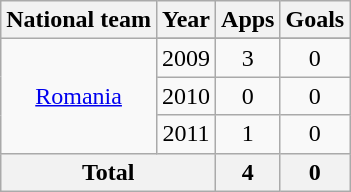<table class=wikitable style="text-align: center;">
<tr>
<th>National team</th>
<th>Year</th>
<th>Apps</th>
<th>Goals</th>
</tr>
<tr>
<td rowspan="4"><a href='#'>Romania</a></td>
</tr>
<tr>
<td>2009</td>
<td>3</td>
<td>0</td>
</tr>
<tr>
<td>2010</td>
<td>0</td>
<td>0</td>
</tr>
<tr>
<td>2011</td>
<td>1</td>
<td>0</td>
</tr>
<tr>
<th colspan=2>Total</th>
<th>4</th>
<th>0</th>
</tr>
</table>
